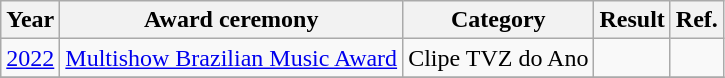<table class="wikitable" style="table-layout: fixed;">
<tr>
<th>Year</th>
<th>Award ceremony</th>
<th>Category</th>
<th>Result</th>
<th>Ref.</th>
</tr>
<tr>
<td rowspan="1"><a href='#'>2022</a></td>
<td><a href='#'>Multishow Brazilian Music Award</a></td>
<td>Clipe TVZ do Ano</td>
<td></td>
<td></td>
</tr>
<tr>
</tr>
</table>
